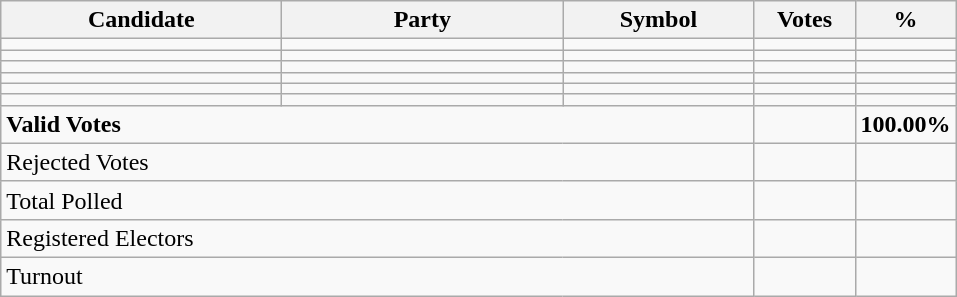<table class="wikitable" border="1" style="text-align:right;">
<tr>
<th align=left width="180">Candidate</th>
<th align=left width="180">Party</th>
<th align=left width="120">Symbol</th>
<th align=left width="60">Votes</th>
<th align=left width="60">%</th>
</tr>
<tr>
<td align=left></td>
<td align=left></td>
<td></td>
<td></td>
<td></td>
</tr>
<tr>
<td align=left></td>
<td align=left></td>
<td></td>
<td></td>
<td></td>
</tr>
<tr>
<td align=left></td>
<td align=left></td>
<td></td>
<td></td>
<td></td>
</tr>
<tr>
<td align=left></td>
<td align=left></td>
<td></td>
<td></td>
<td></td>
</tr>
<tr>
<td align=left></td>
<td align=left></td>
<td></td>
<td></td>
<td></td>
</tr>
<tr>
<td align=left></td>
<td align=left></td>
<td></td>
<td></td>
<td></td>
</tr>
<tr>
<td align=left colspan=3><strong>Valid Votes</strong></td>
<td><strong> </strong></td>
<td><strong>100.00%</strong></td>
</tr>
<tr>
<td align=left colspan=3>Rejected Votes</td>
<td></td>
<td></td>
</tr>
<tr>
<td align=left colspan=3>Total Polled</td>
<td></td>
<td></td>
</tr>
<tr>
<td align=left colspan=3>Registered Electors</td>
<td></td>
<td></td>
</tr>
<tr>
<td align=left colspan=3>Turnout</td>
<td></td>
</tr>
</table>
